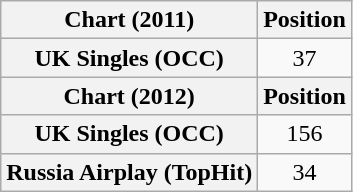<table class="wikitable plainrowheaders" style="text-align:center">
<tr>
<th scope="col">Chart (2011)</th>
<th scope="col">Position</th>
</tr>
<tr>
<th scope="row">UK Singles (OCC)</th>
<td>37</td>
</tr>
<tr>
<th scope="col">Chart (2012)</th>
<th scope="col">Position</th>
</tr>
<tr>
<th scope="row">UK Singles (OCC)</th>
<td>156</td>
</tr>
<tr>
<th scope="row">Russia Airplay (TopHit)</th>
<td>34</td>
</tr>
</table>
